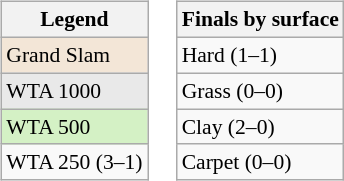<table>
<tr valign=top>
<td><br><table class=wikitable style="font-size:90%;">
<tr>
<th>Legend</th>
</tr>
<tr>
<td bgcolor=f3e6d7>Grand Slam</td>
</tr>
<tr>
<td bgcolor=e9e9e9>WTA 1000</td>
</tr>
<tr>
<td bgcolor=d4f1c5>WTA 500</td>
</tr>
<tr>
<td>WTA 250 (3–1)</td>
</tr>
</table>
</td>
<td><br><table class=wikitable style="font-size:90%;">
<tr>
<th>Finals by surface</th>
</tr>
<tr>
<td>Hard (1–1)</td>
</tr>
<tr>
<td>Grass (0–0)</td>
</tr>
<tr>
<td>Clay (2–0)</td>
</tr>
<tr>
<td>Carpet (0–0)</td>
</tr>
</table>
</td>
</tr>
</table>
